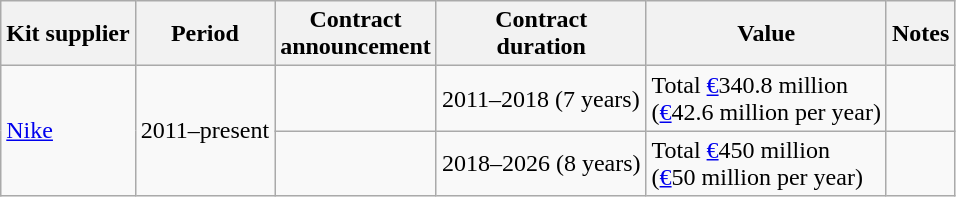<table class="wikitable" style="text-align:left;">
<tr>
<th>Kit supplier</th>
<th>Period</th>
<th>Contract<br>announcement</th>
<th>Contract<br>duration</th>
<th>Value</th>
<th>Notes</th>
</tr>
<tr>
<td rowspan=2> <a href='#'>Nike</a></td>
<td rowspan=2>2011–present</td>
<td></td>
<td>2011–2018 (7 years)</td>
<td>Total <a href='#'>€</a>340.8 million<br>(<a href='#'>€</a>42.6 million per year)</td>
<td></td>
</tr>
<tr>
<td></td>
<td>2018–2026 (8 years)</td>
<td>Total <a href='#'>€</a>450 million<br>(<a href='#'>€</a>50 million per year)</td>
<td></td>
</tr>
</table>
